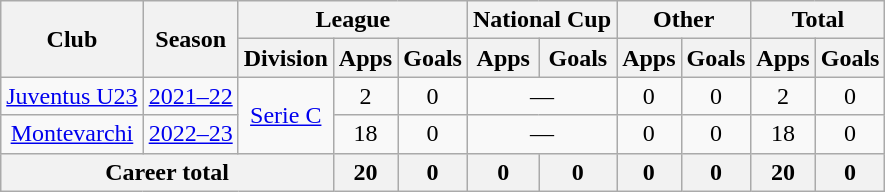<table class="wikitable" style="text-align:center">
<tr>
<th rowspan="2">Club</th>
<th rowspan="2">Season</th>
<th colspan="3">League</th>
<th colspan="2">National Cup</th>
<th colspan="2">Other</th>
<th colspan="2">Total</th>
</tr>
<tr>
<th>Division</th>
<th>Apps</th>
<th>Goals</th>
<th>Apps</th>
<th>Goals</th>
<th>Apps</th>
<th>Goals</th>
<th>Apps</th>
<th>Goals</th>
</tr>
<tr>
<td><a href='#'>Juventus U23</a></td>
<td><a href='#'>2021–22</a></td>
<td rowspan="2"><a href='#'>Serie C</a></td>
<td>2</td>
<td>0</td>
<td colspan="2">—</td>
<td>0</td>
<td>0</td>
<td>2</td>
<td>0</td>
</tr>
<tr>
<td><a href='#'>Montevarchi</a></td>
<td><a href='#'>2022–23</a></td>
<td>18</td>
<td>0</td>
<td colspan="2">—</td>
<td>0</td>
<td>0</td>
<td>18</td>
<td>0</td>
</tr>
<tr>
<th colspan="3">Career total</th>
<th>20</th>
<th>0</th>
<th>0</th>
<th>0</th>
<th>0</th>
<th>0</th>
<th>20</th>
<th>0</th>
</tr>
</table>
